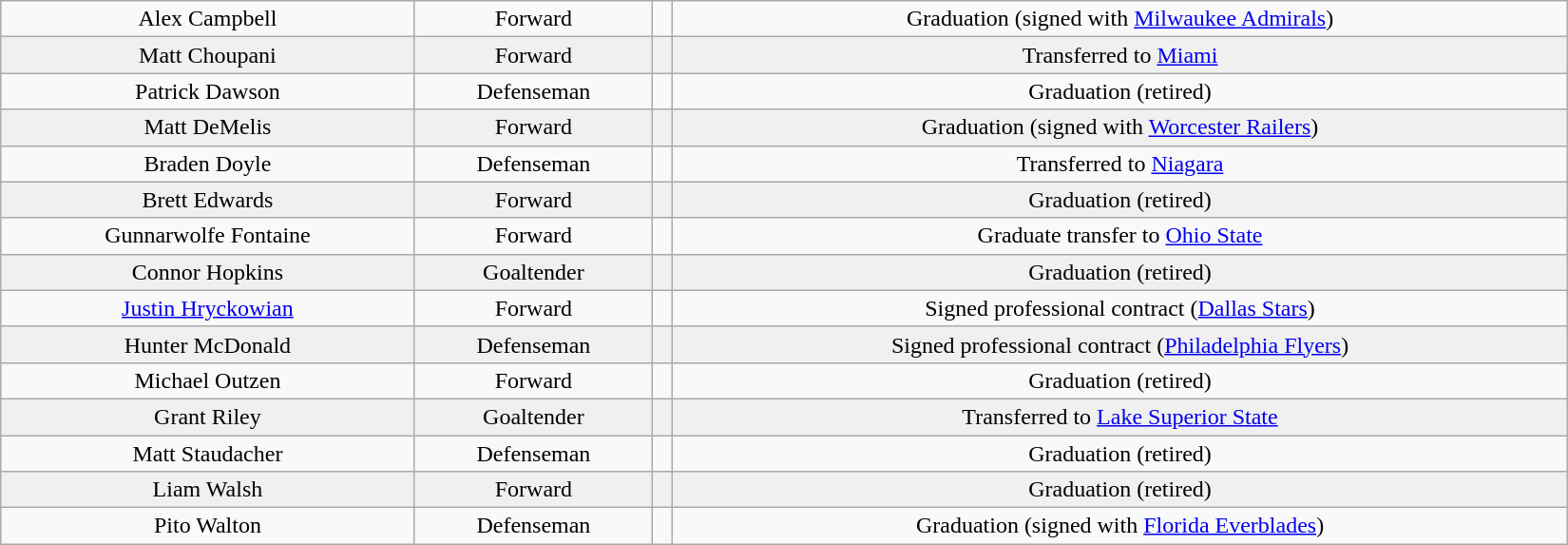<table class="wikitable" width=1100>
<tr align="center" bgcolor="">
<td>Alex Campbell</td>
<td>Forward</td>
<td></td>
<td>Graduation (signed with <a href='#'>Milwaukee Admirals</a>)</td>
</tr>
<tr align="center" bgcolor="f0f0f0">
<td>Matt Choupani</td>
<td>Forward</td>
<td></td>
<td>Transferred to <a href='#'>Miami</a></td>
</tr>
<tr align="center" bgcolor="">
<td>Patrick Dawson</td>
<td>Defenseman</td>
<td></td>
<td>Graduation (retired)</td>
</tr>
<tr align="center" bgcolor="f0f0f0">
<td>Matt DeMelis</td>
<td>Forward</td>
<td></td>
<td>Graduation (signed with <a href='#'>Worcester Railers</a>)</td>
</tr>
<tr align="center" bgcolor="">
<td>Braden Doyle</td>
<td>Defenseman</td>
<td></td>
<td>Transferred to <a href='#'>Niagara</a></td>
</tr>
<tr align="center" bgcolor="f0f0f0">
<td>Brett Edwards</td>
<td>Forward</td>
<td></td>
<td>Graduation (retired)</td>
</tr>
<tr align="center" bgcolor="">
<td>Gunnarwolfe Fontaine</td>
<td>Forward</td>
<td></td>
<td>Graduate transfer to <a href='#'>Ohio State</a></td>
</tr>
<tr align="center" bgcolor="f0f0f0">
<td>Connor Hopkins</td>
<td>Goaltender</td>
<td></td>
<td>Graduation (retired)</td>
</tr>
<tr align="center" bgcolor="">
<td><a href='#'>Justin Hryckowian</a></td>
<td>Forward</td>
<td></td>
<td>Signed professional contract (<a href='#'>Dallas Stars</a>)</td>
</tr>
<tr align="center" bgcolor="f0f0f0">
<td>Hunter McDonald</td>
<td>Defenseman</td>
<td></td>
<td>Signed professional contract (<a href='#'>Philadelphia Flyers</a>)</td>
</tr>
<tr align="center" bgcolor="">
<td>Michael Outzen</td>
<td>Forward</td>
<td></td>
<td>Graduation (retired)</td>
</tr>
<tr align="center" bgcolor="f0f0f0">
<td>Grant Riley</td>
<td>Goaltender</td>
<td></td>
<td>Transferred to <a href='#'>Lake Superior State</a></td>
</tr>
<tr align="center" bgcolor="">
<td>Matt Staudacher</td>
<td>Defenseman</td>
<td></td>
<td>Graduation (retired)</td>
</tr>
<tr align="center" bgcolor="f0f0f0">
<td>Liam Walsh</td>
<td>Forward</td>
<td></td>
<td>Graduation (retired)</td>
</tr>
<tr align="center" bgcolor="">
<td>Pito Walton</td>
<td>Defenseman</td>
<td></td>
<td>Graduation (signed with <a href='#'>Florida Everblades</a>)</td>
</tr>
</table>
